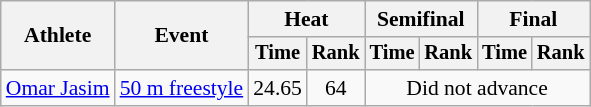<table class=wikitable style="font-size:90%">
<tr>
<th rowspan="2">Athlete</th>
<th rowspan="2">Event</th>
<th colspan="2">Heat</th>
<th colspan="2">Semifinal</th>
<th colspan="2">Final</th>
</tr>
<tr style="font-size:95%">
<th>Time</th>
<th>Rank</th>
<th>Time</th>
<th>Rank</th>
<th>Time</th>
<th>Rank</th>
</tr>
<tr align=center>
<td align=left><a href='#'>Omar Jasim</a></td>
<td align=left><a href='#'>50 m freestyle</a></td>
<td>24.65</td>
<td>64</td>
<td colspan=4>Did not advance</td>
</tr>
</table>
